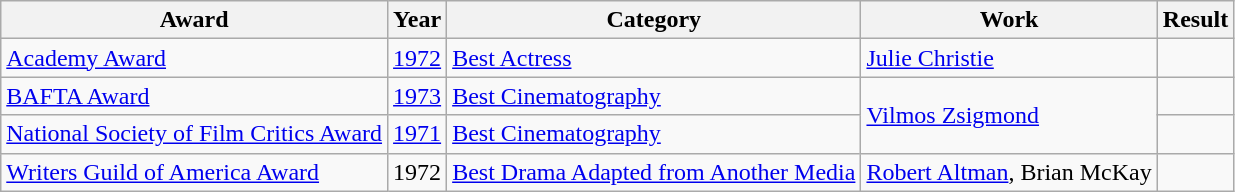<table class="wikitable">
<tr>
<th>Award</th>
<th>Year</th>
<th>Category</th>
<th>Work</th>
<th>Result</th>
</tr>
<tr>
<td><a href='#'>Academy Award</a></td>
<td><a href='#'>1972</a></td>
<td><a href='#'>Best Actress</a></td>
<td><a href='#'>Julie Christie</a></td>
<td></td>
</tr>
<tr>
<td><a href='#'>BAFTA Award</a></td>
<td><a href='#'>1973</a></td>
<td><a href='#'>Best Cinematography</a></td>
<td rowspan="2"><a href='#'>Vilmos Zsigmond</a></td>
<td></td>
</tr>
<tr>
<td><a href='#'>National Society of Film Critics Award</a></td>
<td><a href='#'>1971</a></td>
<td><a href='#'>Best Cinematography</a></td>
<td></td>
</tr>
<tr>
<td><a href='#'>Writers Guild of America Award</a></td>
<td>1972</td>
<td><a href='#'>Best Drama Adapted from Another Media</a></td>
<td><a href='#'>Robert Altman</a>, Brian McKay</td>
<td></td>
</tr>
</table>
